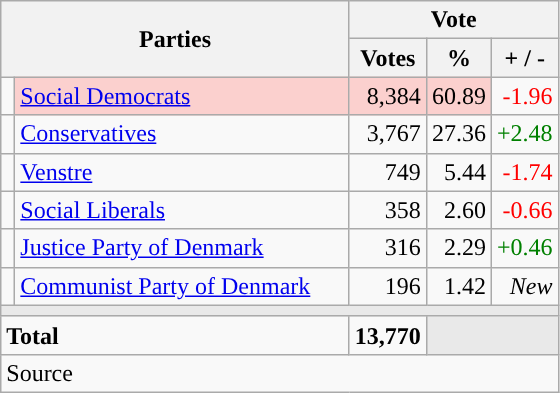<table class="wikitable" style="text-align:right;">
<tr>
<th style="text-align:centre;" rowspan="2" colspan="2" width="225">Parties</th>
<th colspan="3">Vote</th>
</tr>
<tr>
<th width="15">Votes</th>
<th width="15">%</th>
<th width="15">+ / -</th>
</tr>
<tr>
<td width="2" style="color:inherit;background:"></td>
<td bgcolor=#fbd0ce  align="left"><a href='#'>Social Democrats</a></td>
<td bgcolor=#fbd0ce>8,384</td>
<td bgcolor=#fbd0ce>60.89</td>
<td style=color:red;>-1.96</td>
</tr>
<tr>
<td width="2" style="color:inherit;background:"></td>
<td align="left"><a href='#'>Conservatives</a></td>
<td>3,767</td>
<td>27.36</td>
<td style=color:green;>+2.48</td>
</tr>
<tr>
<td width="2" style="color:inherit;background:"></td>
<td align="left"><a href='#'>Venstre</a></td>
<td>749</td>
<td>5.44</td>
<td style=color:red;>-1.74</td>
</tr>
<tr>
<td width="2" style="color:inherit;background:"></td>
<td align="left"><a href='#'>Social Liberals</a></td>
<td>358</td>
<td>2.60</td>
<td style=color:red;>-0.66</td>
</tr>
<tr>
<td width="2" style="color:inherit;background:"></td>
<td align="left"><a href='#'>Justice Party of Denmark</a></td>
<td>316</td>
<td>2.29</td>
<td style=color:green;>+0.46</td>
</tr>
<tr>
<td width="2" style="color:inherit;background:"></td>
<td align="left"><a href='#'>Communist Party of Denmark</a></td>
<td>196</td>
<td>1.42</td>
<td><em>New</em></td>
</tr>
<tr>
<td colspan="7" bgcolor="#E9E9E9"></td>
</tr>
<tr>
<td align="left" colspan="2"><strong>Total</strong></td>
<td><strong>13,770</strong></td>
<td bgcolor="#E9E9E9" colspan="2"></td>
</tr>
<tr>
<td align="left" colspan="6">Source</td>
</tr>
</table>
